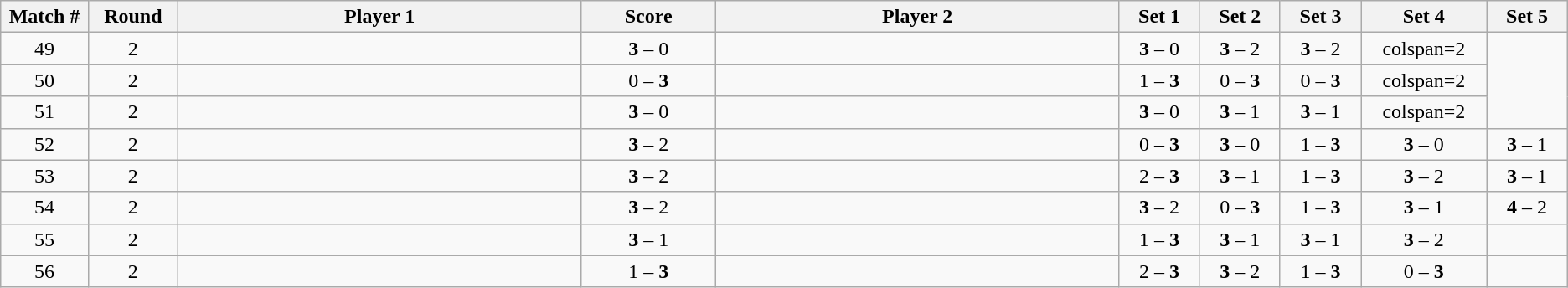<table class="wikitable">
<tr>
<th width="2%">Match #</th>
<th width="2%">Round</th>
<th width="15%">Player 1</th>
<th width="5%">Score</th>
<th width="15%">Player 2</th>
<th width="3%">Set 1</th>
<th width="3%">Set 2</th>
<th width="3%">Set 3</th>
<th width="3%">Set 4</th>
<th width="3%">Set 5</th>
</tr>
<tr style=text-align:center;">
<td>49</td>
<td>2</td>
<td></td>
<td><strong>3</strong> – 0</td>
<td></td>
<td><strong>3</strong> – 0</td>
<td><strong>3</strong> – 2</td>
<td><strong>3</strong> – 2</td>
<td>colspan=2</td>
</tr>
<tr style=text-align:center;">
<td>50</td>
<td>2</td>
<td></td>
<td>0 – <strong>3</strong></td>
<td></td>
<td>1 – <strong>3</strong></td>
<td>0 – <strong>3</strong></td>
<td>0 – <strong>3</strong></td>
<td>colspan=2</td>
</tr>
<tr style=text-align:center;">
<td>51</td>
<td>2</td>
<td></td>
<td><strong>3</strong> – 0</td>
<td></td>
<td><strong>3</strong> – 0</td>
<td><strong>3</strong> – 1</td>
<td><strong>3</strong> – 1</td>
<td>colspan=2</td>
</tr>
<tr style=text-align:center;">
<td>52</td>
<td>2</td>
<td></td>
<td><strong>3</strong> – 2</td>
<td></td>
<td>0 – <strong>3</strong></td>
<td><strong>3</strong> – 0</td>
<td>1 – <strong>3</strong></td>
<td><strong>3</strong> – 0</td>
<td><strong>3</strong> – 1</td>
</tr>
<tr style=text-align:center;">
<td>53</td>
<td>2</td>
<td></td>
<td><strong>3</strong> – 2</td>
<td></td>
<td>2 – <strong>3</strong></td>
<td><strong>3</strong> – 1</td>
<td>1 – <strong>3</strong></td>
<td><strong>3</strong> – 2</td>
<td><strong>3</strong> – 1</td>
</tr>
<tr style=text-align:center;">
<td>54</td>
<td>2</td>
<td></td>
<td><strong>3</strong> – 2</td>
<td></td>
<td><strong>3</strong> – 2</td>
<td>0 – <strong>3</strong></td>
<td>1 – <strong>3</strong></td>
<td><strong>3</strong> – 1</td>
<td><strong>4</strong> – 2</td>
</tr>
<tr style=text-align:center;">
<td>55</td>
<td>2</td>
<td></td>
<td><strong>3</strong> – 1</td>
<td></td>
<td>1 – <strong>3</strong></td>
<td><strong>3</strong> – 1</td>
<td><strong>3</strong> – 1</td>
<td><strong>3</strong> – 2</td>
<td></td>
</tr>
<tr style=text-align:center;">
<td>56</td>
<td>2</td>
<td></td>
<td>1 – <strong>3</strong></td>
<td></td>
<td>2 – <strong>3</strong></td>
<td><strong>3</strong> – 2</td>
<td>1 – <strong>3</strong></td>
<td>0 – <strong>3</strong></td>
<td></td>
</tr>
</table>
